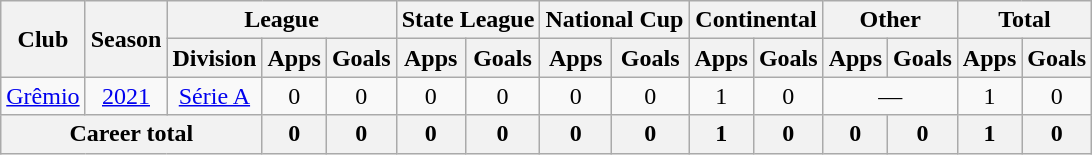<table class="wikitable" style="text-align: center">
<tr>
<th rowspan="2">Club</th>
<th rowspan="2">Season</th>
<th colspan="3">League</th>
<th colspan="2">State League</th>
<th colspan="2">National Cup</th>
<th colspan="2">Continental</th>
<th colspan="2">Other</th>
<th colspan="2">Total</th>
</tr>
<tr>
<th>Division</th>
<th>Apps</th>
<th>Goals</th>
<th>Apps</th>
<th>Goals</th>
<th>Apps</th>
<th>Goals</th>
<th>Apps</th>
<th>Goals</th>
<th>Apps</th>
<th>Goals</th>
<th>Apps</th>
<th>Goals</th>
</tr>
<tr>
<td><a href='#'>Grêmio</a></td>
<td><a href='#'>2021</a></td>
<td><a href='#'>Série A</a></td>
<td>0</td>
<td>0</td>
<td>0</td>
<td>0</td>
<td>0</td>
<td>0</td>
<td>1</td>
<td>0</td>
<td colspan="2">—</td>
<td>1</td>
<td>0</td>
</tr>
<tr>
<th colspan="3"><strong>Career total</strong></th>
<th>0</th>
<th>0</th>
<th>0</th>
<th>0</th>
<th>0</th>
<th>0</th>
<th>1</th>
<th>0</th>
<th>0</th>
<th>0</th>
<th>1</th>
<th>0</th>
</tr>
</table>
